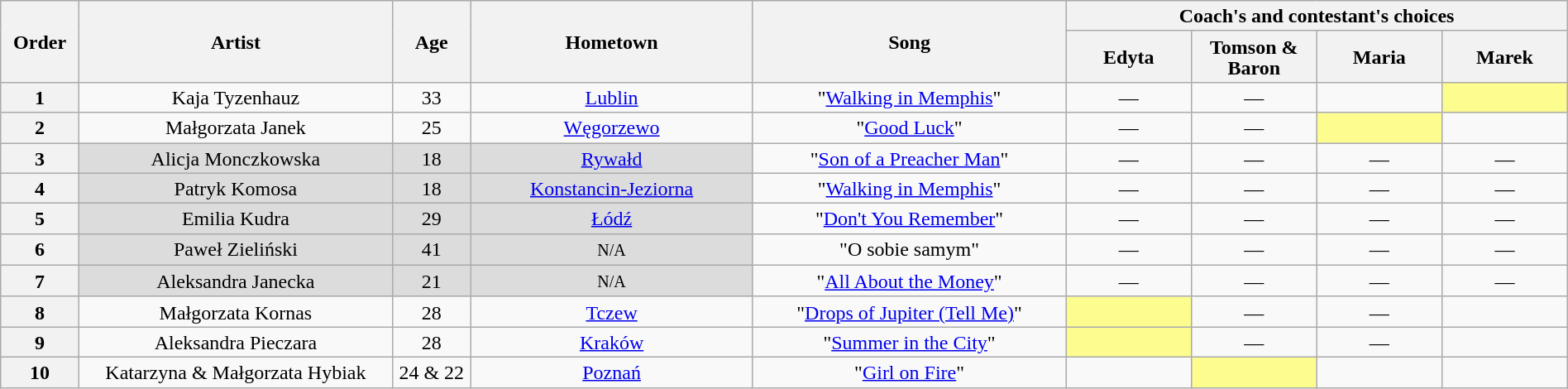<table class="wikitable" style="text-align:center; line-height:17px; width:100%;">
<tr>
<th scope="col" rowspan="2" width="05%">Order</th>
<th scope="col" rowspan="2" width="20%">Artist</th>
<th scope="col" rowspan="2" width="05%">Age</th>
<th scope="col" rowspan="2" width="18%">Hometown</th>
<th scope="col" rowspan="2" width="20%">Song</th>
<th scope="col" colspan="4" width="32%">Coach's and contestant's choices</th>
</tr>
<tr>
<th width="08%">Edyta</th>
<th width="08%">Tomson & Baron</th>
<th width="08%">Maria</th>
<th width="08%">Marek</th>
</tr>
<tr>
<th>1</th>
<td>Kaja Tyzenhauz</td>
<td>33</td>
<td><a href='#'>Lublin</a></td>
<td>"<a href='#'>Walking in Memphis</a>"</td>
<td>—</td>
<td>—</td>
<td><strong></strong></td>
<td style="background:#fdfc8f;"><strong></strong></td>
</tr>
<tr>
<th>2</th>
<td>Małgorzata Janek</td>
<td>25</td>
<td><a href='#'>Węgorzewo</a></td>
<td>"<a href='#'>Good Luck</a>"</td>
<td>—</td>
<td>—</td>
<td style="background:#fdfc8f;"><strong></strong></td>
<td><strong></strong></td>
</tr>
<tr>
<th>3</th>
<td style="background:#DCDCDC;">Alicja Monczkowska</td>
<td style="background:#DCDCDC;">18</td>
<td style="background:#DCDCDC;"><a href='#'>Rywałd</a></td>
<td>"<a href='#'>Son of a Preacher Man</a>"</td>
<td>—</td>
<td>—</td>
<td>—</td>
<td>—</td>
</tr>
<tr>
<th>4</th>
<td style="background:#DCDCDC;">Patryk Komosa</td>
<td style="background:#DCDCDC;">18</td>
<td style="background:#DCDCDC;"><a href='#'>Konstancin-Jeziorna</a></td>
<td>"<a href='#'>Walking in Memphis</a>"</td>
<td>—</td>
<td>—</td>
<td>—</td>
<td>—</td>
</tr>
<tr>
<th>5</th>
<td style="background:#DCDCDC;">Emilia Kudra</td>
<td style="background:#DCDCDC;">29</td>
<td style="background:#DCDCDC;"><a href='#'>Łódź</a></td>
<td>"<a href='#'>Don't You Remember</a>"</td>
<td>—</td>
<td>—</td>
<td>—</td>
<td>—</td>
</tr>
<tr>
<th>6</th>
<td style="background:#DCDCDC;">Paweł Zieliński</td>
<td style="background:#DCDCDC;">41</td>
<td style="background:#DCDCDC;"><small>N/A</small></td>
<td>"O sobie samym"</td>
<td>—</td>
<td>—</td>
<td>—</td>
<td>—</td>
</tr>
<tr>
<th>7</th>
<td style="background:#DCDCDC;">Aleksandra Janecka</td>
<td style="background:#DCDCDC;">21</td>
<td style="background:#DCDCDC;"><small>N/A</small></td>
<td>"<a href='#'>All About the Money</a>"</td>
<td>—</td>
<td>—</td>
<td>—</td>
<td>—</td>
</tr>
<tr>
<th>8</th>
<td>Małgorzata Kornas</td>
<td>28</td>
<td><a href='#'>Tczew</a></td>
<td>"<a href='#'>Drops of Jupiter (Tell Me)</a>"</td>
<td style="background:#fdfc8f;"><strong></strong></td>
<td>—</td>
<td>—</td>
<td><strong></strong></td>
</tr>
<tr>
<th>9</th>
<td>Aleksandra Pieczara</td>
<td>28</td>
<td><a href='#'>Kraków</a></td>
<td>"<a href='#'>Summer in the City</a>"</td>
<td style="background:#fdfc8f;"><strong></strong></td>
<td>—</td>
<td>—</td>
<td><strong></strong></td>
</tr>
<tr>
<th>10</th>
<td>Katarzyna & Małgorzata Hybiak</td>
<td>24 & 22</td>
<td><a href='#'>Poznań</a></td>
<td>"<a href='#'>Girl on Fire</a>"</td>
<td><strong></strong></td>
<td style="background:#fdfc8f;"><strong></strong></td>
<td><strong></strong></td>
<td><strong></strong></td>
</tr>
</table>
